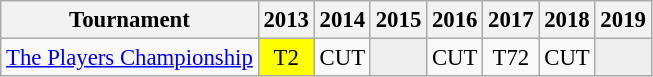<table class="wikitable" style="font-size:95%;text-align:center;">
<tr>
<th>Tournament</th>
<th>2013</th>
<th>2014</th>
<th>2015</th>
<th>2016</th>
<th>2017</th>
<th>2018</th>
<th>2019</th>
</tr>
<tr>
<td align=left><a href='#'>The Players Championship</a></td>
<td style="background:yellow;">T2</td>
<td>CUT</td>
<td style="background:#eeeeee;"></td>
<td>CUT</td>
<td>T72</td>
<td>CUT</td>
<td style="background:#eeeeee;"></td>
</tr>
</table>
